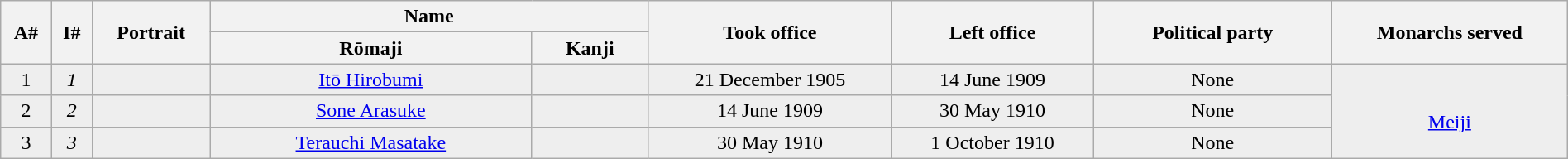<table class="wikitable"  style="text-align:center" width=100%>
<tr ---->
<th rowspan=2>A#</th>
<th rowspan=2>I#</th>
<th rowspan=2>Portrait</th>
<th width="225" colspan=2>Name</th>
<th rowspan=2>Took office</th>
<th rowspan=2>Left office</th>
<th width="185" rowspan=2>Political party</th>
<th rowspan=2>Monarchs served</th>
</tr>
<tr ---->
<th>Rōmaji</th>
<th>Kanji</th>
</tr>
<tr - style="background:#eee">
<td>1</td>
<td><em>1</em></td>
<td></td>
<td><a href='#'>Itō Hirobumi</a></td>
<td></td>
<td>21 December 1905</td>
<td>14 June 1909</td>
<td>None</td>
<td rowspan=3><br><a href='#'>Meiji</a></td>
</tr>
<tr - style="background:#eee">
<td>2</td>
<td><em>2</em></td>
<td></td>
<td><a href='#'>Sone Arasuke</a></td>
<td></td>
<td>14 June 1909</td>
<td>30 May 1910</td>
<td>None</td>
</tr>
<tr - style="background:#eee">
<td>3</td>
<td><em>3</em></td>
<td></td>
<td><a href='#'>Terauchi Masatake</a></td>
<td></td>
<td>30 May 1910</td>
<td>1 October 1910</td>
<td>None</td>
</tr>
</table>
